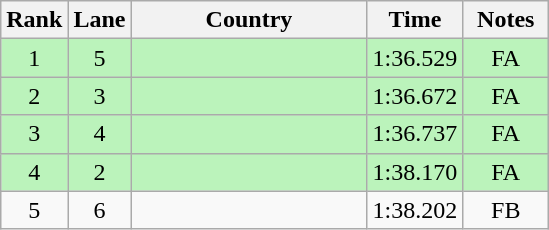<table class="wikitable" style="text-align:center;">
<tr>
<th width=30>Rank</th>
<th width=30>Lane</th>
<th width=150>Country</th>
<th width=30>Time</th>
<th width=50>Notes</th>
</tr>
<tr bgcolor=bbf3bb>
<td>1</td>
<td>5</td>
<td align=left></td>
<td>1:36.529</td>
<td>FA</td>
</tr>
<tr bgcolor=bbf3bb>
<td>2</td>
<td>3</td>
<td align=left></td>
<td>1:36.672</td>
<td>FA</td>
</tr>
<tr bgcolor=bbf3bb>
<td>3</td>
<td>4</td>
<td align=left></td>
<td>1:36.737</td>
<td>FA</td>
</tr>
<tr bgcolor=bbf3bb>
<td>4</td>
<td>2</td>
<td align=left></td>
<td>1:38.170</td>
<td>FA</td>
</tr>
<tr>
<td>5</td>
<td>6</td>
<td align=left></td>
<td>1:38.202</td>
<td>FB</td>
</tr>
</table>
